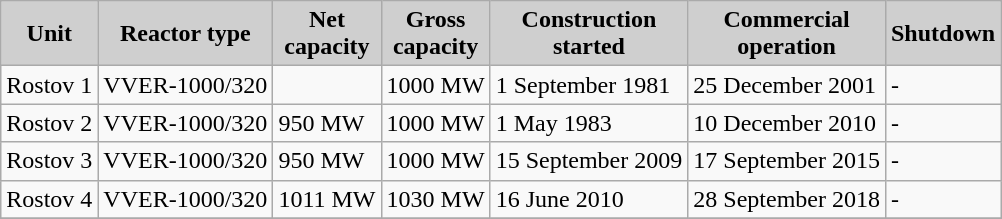<table class="wikitable sortable">
<tr>
<th style="width=21%; background:#CFCFCF;">Unit</th>
<th style="width=22%; background:#CFCFCF;">Reactor type</th>
<th style="width=08%; background:#CFCFCF;">Net<br>capacity</th>
<th style="width=08%; background:#CFCFCF;">Gross<br>capacity</th>
<th style="width=10%; background:#CFCFCF;">Construction<br>started</th>
<th style="width=11%; background:#CFCFCF;">Commercial<br>operation</th>
<th style="width=15%; background:#CFCFCF;">Shutdown</th>
</tr>
<tr>
<td>Rostov 1</td>
<td>VVER-1000/320</td>
<td></td>
<td>1000 MW</td>
<td>1 September 1981</td>
<td>25 December 2001</td>
<td>-</td>
</tr>
<tr>
<td>Rostov 2</td>
<td>VVER-1000/320</td>
<td>950 MW</td>
<td>1000 MW</td>
<td>1 May 1983</td>
<td>10 December 2010</td>
<td>-</td>
</tr>
<tr>
<td>Rostov 3</td>
<td>VVER-1000/320</td>
<td>950 MW</td>
<td>1000 MW</td>
<td>15 September 2009</td>
<td>17 September 2015</td>
<td>-</td>
</tr>
<tr>
<td>Rostov 4</td>
<td>VVER-1000/320</td>
<td>1011 MW</td>
<td>1030 MW</td>
<td>16 June 2010</td>
<td>28 September 2018</td>
<td>-</td>
</tr>
<tr>
</tr>
</table>
